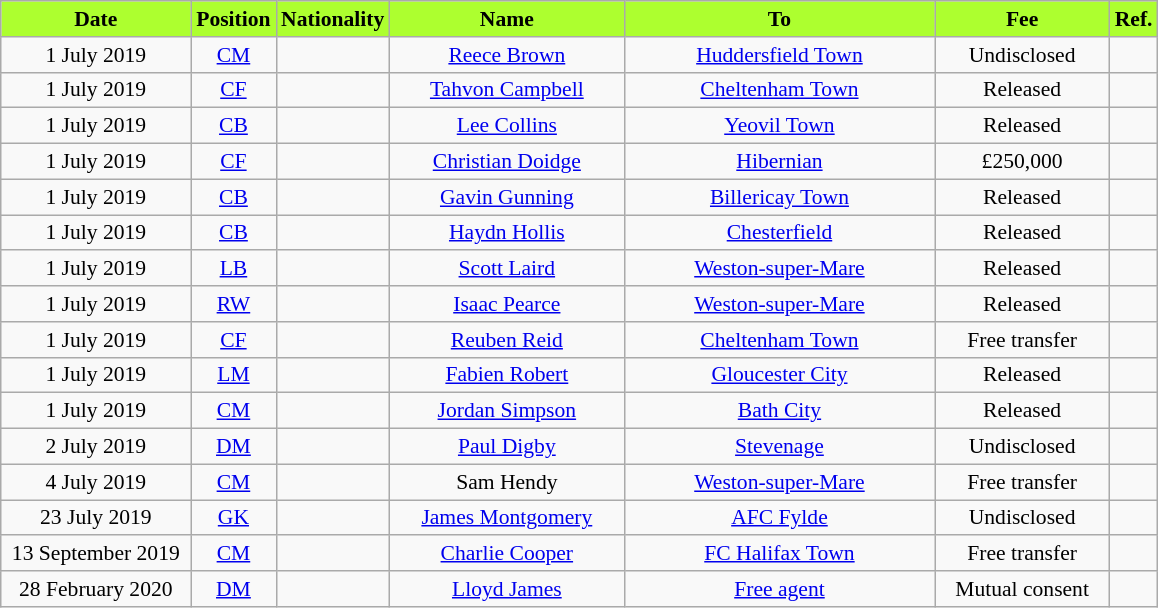<table class="wikitable"  style="text-align:center; font-size:90%; ">
<tr>
<th style="background:#ADFF2F; color:#000000; width:120px;">Date</th>
<th style="background:#ADFF2F; color:#000000; width:50px;">Position</th>
<th style="background:#ADFF2F; color:#000000; width:50px;">Nationality</th>
<th style="background:#ADFF2F; color:#000000; width:150px;">Name</th>
<th style="background:#ADFF2F; color:#000000; width:200px;">To</th>
<th style="background:#ADFF2F; color:#000000; width:110px;">Fee</th>
<th style="background:#ADFF2F; color:#000000; width:25px;">Ref.</th>
</tr>
<tr>
<td>1 July 2019</td>
<td><a href='#'>CM</a></td>
<td></td>
<td><a href='#'>Reece Brown</a></td>
<td> <a href='#'>Huddersfield Town</a></td>
<td>Undisclosed</td>
<td></td>
</tr>
<tr>
<td>1 July 2019</td>
<td><a href='#'>CF</a></td>
<td></td>
<td><a href='#'>Tahvon Campbell</a></td>
<td> <a href='#'>Cheltenham Town</a></td>
<td>Released</td>
<td></td>
</tr>
<tr>
<td>1 July 2019</td>
<td><a href='#'>CB</a></td>
<td></td>
<td><a href='#'>Lee Collins</a></td>
<td> <a href='#'>Yeovil Town</a></td>
<td>Released</td>
<td></td>
</tr>
<tr>
<td>1 July 2019</td>
<td><a href='#'>CF</a></td>
<td></td>
<td><a href='#'>Christian Doidge</a></td>
<td> <a href='#'>Hibernian</a></td>
<td>£250,000</td>
<td></td>
</tr>
<tr>
<td>1 July 2019</td>
<td><a href='#'>CB</a></td>
<td></td>
<td><a href='#'>Gavin Gunning</a></td>
<td> <a href='#'>Billericay Town</a></td>
<td>Released</td>
<td></td>
</tr>
<tr>
<td>1 July 2019</td>
<td><a href='#'>CB</a></td>
<td></td>
<td><a href='#'>Haydn Hollis</a></td>
<td> <a href='#'>Chesterfield</a></td>
<td>Released</td>
<td></td>
</tr>
<tr>
<td>1 July 2019</td>
<td><a href='#'>LB</a></td>
<td></td>
<td><a href='#'>Scott Laird</a></td>
<td> <a href='#'>Weston-super-Mare</a></td>
<td>Released</td>
<td></td>
</tr>
<tr>
<td>1 July 2019</td>
<td><a href='#'>RW</a></td>
<td></td>
<td><a href='#'>Isaac Pearce</a></td>
<td> <a href='#'>Weston-super-Mare</a></td>
<td>Released</td>
<td></td>
</tr>
<tr>
<td>1 July 2019</td>
<td><a href='#'>CF</a></td>
<td></td>
<td><a href='#'>Reuben Reid</a></td>
<td> <a href='#'>Cheltenham Town</a></td>
<td>Free transfer</td>
<td></td>
</tr>
<tr>
<td>1 July 2019</td>
<td><a href='#'>LM</a></td>
<td></td>
<td><a href='#'>Fabien Robert</a></td>
<td> <a href='#'>Gloucester City</a></td>
<td>Released</td>
<td></td>
</tr>
<tr>
<td>1 July 2019</td>
<td><a href='#'>CM</a></td>
<td></td>
<td><a href='#'>Jordan Simpson</a></td>
<td> <a href='#'>Bath City</a></td>
<td>Released</td>
<td></td>
</tr>
<tr>
<td>2 July 2019</td>
<td><a href='#'>DM</a></td>
<td></td>
<td><a href='#'>Paul Digby</a></td>
<td> <a href='#'>Stevenage</a></td>
<td>Undisclosed</td>
<td></td>
</tr>
<tr>
<td>4 July 2019</td>
<td><a href='#'>CM</a></td>
<td></td>
<td>Sam Hendy</td>
<td> <a href='#'>Weston-super-Mare</a></td>
<td>Free transfer</td>
<td></td>
</tr>
<tr>
<td>23 July 2019</td>
<td><a href='#'>GK</a></td>
<td></td>
<td><a href='#'>James Montgomery</a></td>
<td> <a href='#'>AFC Fylde</a></td>
<td>Undisclosed</td>
<td></td>
</tr>
<tr>
<td>13 September 2019</td>
<td><a href='#'>CM</a></td>
<td></td>
<td><a href='#'>Charlie Cooper</a></td>
<td> <a href='#'>FC Halifax Town</a></td>
<td>Free transfer</td>
<td></td>
</tr>
<tr>
<td>28 February 2020</td>
<td><a href='#'>DM</a></td>
<td></td>
<td><a href='#'>Lloyd James</a></td>
<td> <a href='#'>Free agent</a></td>
<td>Mutual consent</td>
<td></td>
</tr>
</table>
